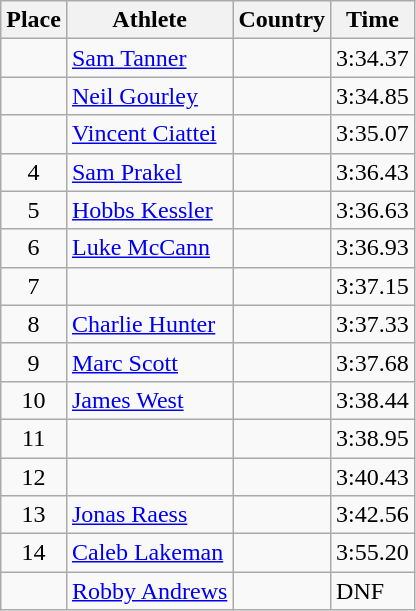<table class="wikitable">
<tr>
<th>Place</th>
<th>Athlete</th>
<th>Country</th>
<th>Time</th>
</tr>
<tr>
<td align=center></td>
<td><a href='#'>Sam Tanner</a></td>
<td></td>
<td>3:34.37</td>
</tr>
<tr>
<td align=center></td>
<td><a href='#'>Neil Gourley</a></td>
<td></td>
<td>3:34.85</td>
</tr>
<tr>
<td align=center></td>
<td><a href='#'>Vincent Ciattei</a></td>
<td></td>
<td>3:35.07</td>
</tr>
<tr>
<td align=center>4</td>
<td><a href='#'>Sam Prakel</a></td>
<td></td>
<td>3:36.43</td>
</tr>
<tr>
<td align=center>5</td>
<td><a href='#'>Hobbs Kessler</a></td>
<td></td>
<td>3:36.63</td>
</tr>
<tr>
<td align=center>6</td>
<td><a href='#'>Luke McCann</a></td>
<td></td>
<td>3:36.93</td>
</tr>
<tr>
<td align=center>7</td>
<td></td>
<td></td>
<td>3:37.15</td>
</tr>
<tr>
<td align=center>8</td>
<td><a href='#'>Charlie Hunter</a></td>
<td></td>
<td>3:37.33</td>
</tr>
<tr>
<td align=center>9</td>
<td><a href='#'>Marc Scott</a></td>
<td></td>
<td>3:37.68</td>
</tr>
<tr>
<td align=center>10</td>
<td><a href='#'>James West</a></td>
<td></td>
<td>3:38.44</td>
</tr>
<tr>
<td align=center>11</td>
<td></td>
<td></td>
<td>3:38.95</td>
</tr>
<tr>
<td align=center>12</td>
<td></td>
<td></td>
<td>3:40.43</td>
</tr>
<tr>
<td align=center>13</td>
<td><a href='#'>Jonas Raess</a></td>
<td></td>
<td>3:42.56</td>
</tr>
<tr>
<td align=center>14</td>
<td><a href='#'>Caleb Lakeman</a></td>
<td></td>
<td>3:55.20</td>
</tr>
<tr>
<td align=center></td>
<td><a href='#'>Robby Andrews</a></td>
<td></td>
<td>DNF</td>
</tr>
</table>
